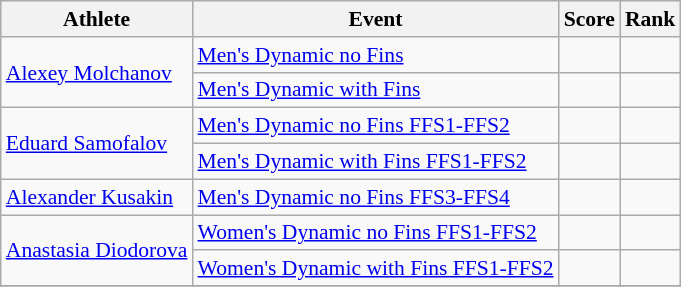<table class=wikitable style=font-size:90%;text-align:center>
<tr>
<th>Athlete</th>
<th>Event</th>
<th>Score</th>
<th>Rank</th>
</tr>
<tr>
<td rowspan="2" align="left"><a href='#'>Alexey Molchanov</a></td>
<td align=left><a href='#'>Men's Dynamic no Fins</a></td>
<td></td>
<td></td>
</tr>
<tr>
<td align=left><a href='#'>Men's Dynamic with Fins</a></td>
<td></td>
<td></td>
</tr>
<tr>
<td rowspan="2" align="left"><a href='#'>Eduard Samofalov</a></td>
<td align=left><a href='#'>Men's Dynamic no Fins FFS1-FFS2</a></td>
<td></td>
<td></td>
</tr>
<tr>
<td align=left><a href='#'>Men's Dynamic with Fins FFS1-FFS2</a></td>
<td></td>
<td></td>
</tr>
<tr>
<td align="left"><a href='#'>Alexander Kusakin</a></td>
<td align=left><a href='#'>Men's Dynamic no Fins FFS3-FFS4</a></td>
<td></td>
<td></td>
</tr>
<tr>
<td rowspan="2" align="left"><a href='#'>Anastasia Diodorova</a></td>
<td align=left><a href='#'>Women's Dynamic no Fins FFS1-FFS2</a></td>
<td></td>
<td></td>
</tr>
<tr>
<td align=left><a href='#'>Women's Dynamic with Fins FFS1-FFS2</a></td>
<td></td>
<td></td>
</tr>
<tr>
</tr>
</table>
